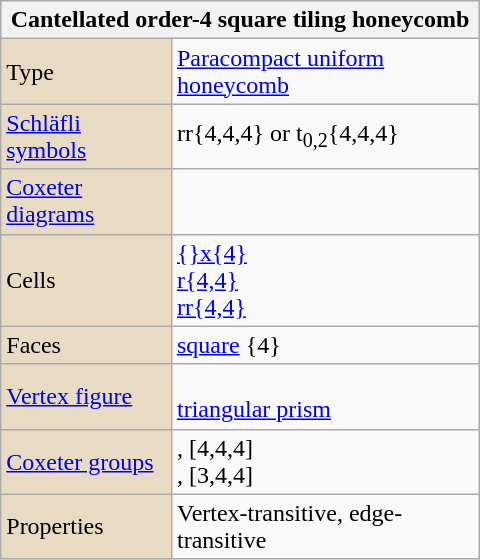<table class="wikitable" align="right" style="margin-left:10px" width="320">
<tr>
<th bgcolor=#e7dcc3 colspan=2>Cantellated order-4 square tiling honeycomb</th>
</tr>
<tr>
<td bgcolor=#e7dcc3>Type</td>
<td><a href='#'>Paracompact uniform honeycomb</a></td>
</tr>
<tr>
<td bgcolor=#e7dcc3><a href='#'>Schläfli symbols</a></td>
<td>rr{4,4,4} or t<sub>0,2</sub>{4,4,4}</td>
</tr>
<tr>
<td bgcolor=#e7dcc3><a href='#'>Coxeter diagrams</a></td>
<td><br></td>
</tr>
<tr>
<td bgcolor=#e7dcc3>Cells</td>
<td><a href='#'>{}x{4}</a> <br><a href='#'>r{4,4}</a> <br><a href='#'>rr{4,4}</a> </td>
</tr>
<tr>
<td bgcolor=#e7dcc3>Faces</td>
<td><a href='#'>square</a> {4}</td>
</tr>
<tr>
<td bgcolor=#e7dcc3><a href='#'>Vertex figure</a></td>
<td><br><a href='#'>triangular prism</a></td>
</tr>
<tr>
<td bgcolor=#e7dcc3><a href='#'>Coxeter groups</a></td>
<td>, [4,4,4]<br>, [3,4,4]</td>
</tr>
<tr>
<td bgcolor=#e7dcc3>Properties</td>
<td>Vertex-transitive, edge-transitive</td>
</tr>
</table>
